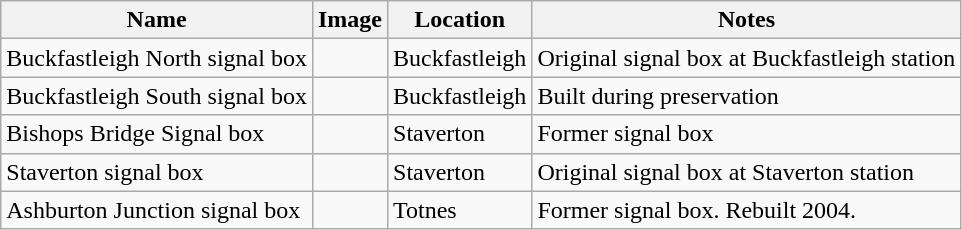<table class="wikitable sortable">
<tr>
<th>Name</th>
<th>Image</th>
<th>Location</th>
<th>Notes</th>
</tr>
<tr>
<td>Buckfastleigh North signal box</td>
<td></td>
<td>Buckfastleigh</td>
<td>Original signal box at Buckfastleigh station</td>
</tr>
<tr>
<td>Buckfastleigh South signal box</td>
<td></td>
<td>Buckfastleigh</td>
<td>Built during preservation</td>
</tr>
<tr>
<td>Bishops Bridge Signal box</td>
<td></td>
<td>Staverton</td>
<td>Former  signal box</td>
</tr>
<tr>
<td>Staverton signal box</td>
<td></td>
<td>Staverton</td>
<td>Original signal box at Staverton station</td>
</tr>
<tr>
<td>Ashburton Junction signal box</td>
<td></td>
<td>Totnes</td>
<td>Former  signal box. Rebuilt 2004.</td>
</tr>
</table>
